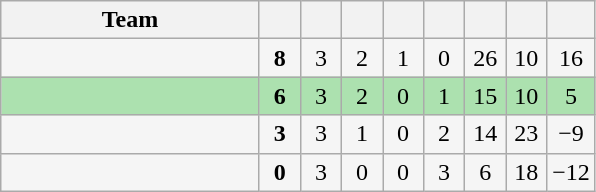<table class="wikitable" style="text-align: center;">
<tr>
<th width=165>Team</th>
<th width=20></th>
<th width=20></th>
<th width=20></th>
<th width=20></th>
<th width=20></th>
<th width=20></th>
<th width=20></th>
<th width=20></th>
</tr>
<tr align=center style="background:#f5f5f5;">
<td style="text-align:left;"></td>
<td><strong>8</strong></td>
<td>3</td>
<td>2</td>
<td>1</td>
<td>0</td>
<td>26</td>
<td>10</td>
<td>16</td>
</tr>
<tr align=center style="background:#ACE1AF;">
<td style="text-align:left;"></td>
<td><strong>6</strong></td>
<td>3</td>
<td>2</td>
<td>0</td>
<td>1</td>
<td>15</td>
<td>10</td>
<td>5</td>
</tr>
<tr align=center style="background:#f5f5f5;">
<td style="text-align:left;"></td>
<td><strong>3</strong></td>
<td>3</td>
<td>1</td>
<td>0</td>
<td>2</td>
<td>14</td>
<td>23</td>
<td>−9</td>
</tr>
<tr align=center style="background:#f5f5f5;">
<td style="text-align:left;"></td>
<td><strong>0</strong></td>
<td>3</td>
<td>0</td>
<td>0</td>
<td>3</td>
<td>6</td>
<td>18</td>
<td>−12</td>
</tr>
</table>
